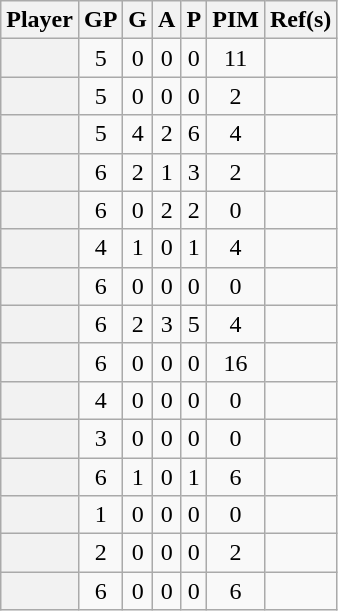<table class="wikitable sortable plainrowheaders" style="text-align:center;">
<tr>
<th scope="col">Player</th>
<th scope="col">GP</th>
<th scope="col">G</th>
<th scope="col">A</th>
<th scope="col">P</th>
<th scope="col">PIM</th>
<th scope="col" class="unsortable">Ref(s)</th>
</tr>
<tr>
<th scope="row"></th>
<td>5</td>
<td>0</td>
<td>0</td>
<td>0</td>
<td>11</td>
<td align=center></td>
</tr>
<tr>
<th scope="row"></th>
<td>5</td>
<td>0</td>
<td>0</td>
<td>0</td>
<td>2</td>
<td align=center></td>
</tr>
<tr>
<th scope="row"></th>
<td>5</td>
<td>4</td>
<td>2</td>
<td>6</td>
<td>4</td>
<td align=center></td>
</tr>
<tr>
<th scope="row"></th>
<td>6</td>
<td>2</td>
<td>1</td>
<td>3</td>
<td>2</td>
<td align=center></td>
</tr>
<tr>
<th scope="row"></th>
<td>6</td>
<td>0</td>
<td>2</td>
<td>2</td>
<td>0</td>
<td align=center></td>
</tr>
<tr>
<th scope="row"></th>
<td>4</td>
<td>1</td>
<td>0</td>
<td>1</td>
<td>4</td>
<td align=center></td>
</tr>
<tr>
<th scope="row"></th>
<td>6</td>
<td>0</td>
<td>0</td>
<td>0</td>
<td>0</td>
<td align=center></td>
</tr>
<tr>
<th scope="row"></th>
<td>6</td>
<td>2</td>
<td>3</td>
<td>5</td>
<td>4</td>
<td align=center></td>
</tr>
<tr>
<th scope="row"></th>
<td>6</td>
<td>0</td>
<td>0</td>
<td>0</td>
<td>16</td>
<td align=center></td>
</tr>
<tr>
<th scope="row"></th>
<td>4</td>
<td>0</td>
<td>0</td>
<td>0</td>
<td>0</td>
<td align=center></td>
</tr>
<tr>
<th scope="row"></th>
<td>3</td>
<td>0</td>
<td>0</td>
<td>0</td>
<td>0</td>
<td align=center></td>
</tr>
<tr>
<th scope="row"></th>
<td>6</td>
<td>1</td>
<td>0</td>
<td>1</td>
<td>6</td>
<td align=center></td>
</tr>
<tr>
<th scope="row"></th>
<td>1</td>
<td>0</td>
<td>0</td>
<td>0</td>
<td>0</td>
<td align=center></td>
</tr>
<tr>
<th scope="row"></th>
<td>2</td>
<td>0</td>
<td>0</td>
<td>0</td>
<td>2</td>
<td align=center></td>
</tr>
<tr>
<th scope="row"></th>
<td>6</td>
<td>0</td>
<td>0</td>
<td>0</td>
<td>6</td>
<td align=center></td>
</tr>
</table>
